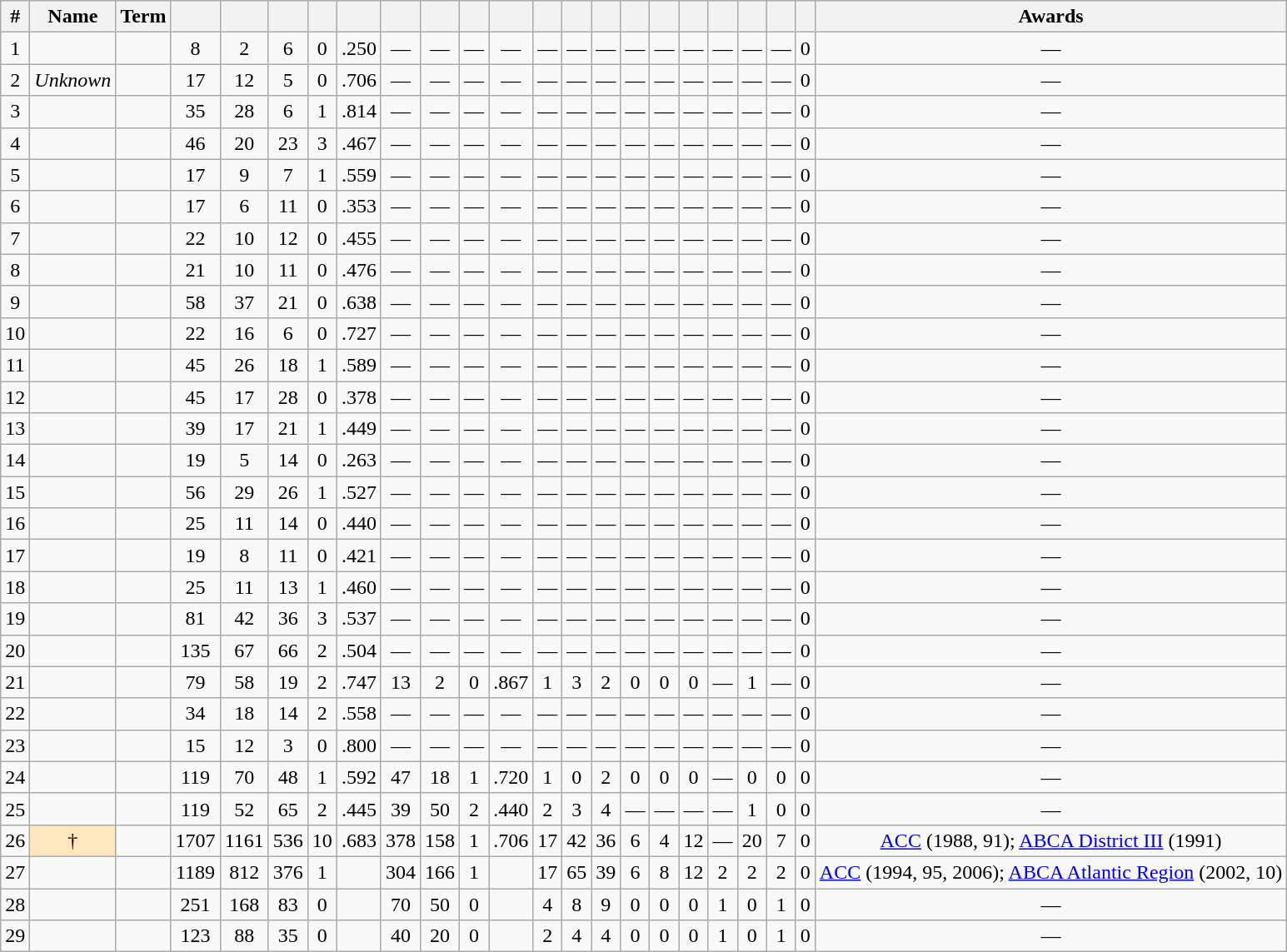<table class="wikitable sortable" style="text-align:center;">
<tr>
<th scope="col">#</th>
<th scope="col">Name</th>
<th scope="col">Term</th>
<th scope="col"></th>
<th scope="col"></th>
<th scope="col"></th>
<th scope="col"></th>
<th scope="col"></th>
<th scope="col"></th>
<th scope="col"></th>
<th scope="col"></th>
<th scope="col"></th>
<th scope="col"></th>
<th scope="col"></th>
<th scope="col"></th>
<th scope="col"></th>
<th scope="col"></th>
<th scope="col"></th>
<th scope="col"></th>
<th scope="col"></th>
<th scope="col"></th>
<th scope="col"></th>
<th scope="col" class="unsortable">Awards</th>
</tr>
<tr>
<td scope="row">1</td>
<td></td>
<td></td>
<td>8</td>
<td>2</td>
<td>6</td>
<td>0</td>
<td>.250</td>
<td>—</td>
<td>—</td>
<td>—</td>
<td>—</td>
<td>—</td>
<td>—</td>
<td>—</td>
<td>—</td>
<td>—</td>
<td>—</td>
<td>—</td>
<td>—</td>
<td>—</td>
<td>0</td>
<td>—</td>
</tr>
<tr>
<td scope="row">2</td>
<td><em>Unknown</em></td>
<td></td>
<td>17</td>
<td>12</td>
<td>5</td>
<td>0</td>
<td>.706</td>
<td>—</td>
<td>—</td>
<td>—</td>
<td>—</td>
<td>—</td>
<td>—</td>
<td>—</td>
<td>—</td>
<td>—</td>
<td>—</td>
<td>—</td>
<td>—</td>
<td>—</td>
<td>0</td>
<td>—</td>
</tr>
<tr>
<td scope="row">3</td>
<td></td>
<td></td>
<td>35</td>
<td>28</td>
<td>6</td>
<td>1</td>
<td>.814</td>
<td>—</td>
<td>—</td>
<td>—</td>
<td>—</td>
<td>—</td>
<td>—</td>
<td>—</td>
<td>—</td>
<td>—</td>
<td>—</td>
<td>—</td>
<td>—</td>
<td>—</td>
<td>0</td>
<td>—</td>
</tr>
<tr>
<td scope="row">4</td>
<td></td>
<td></td>
<td>46</td>
<td>20</td>
<td>23</td>
<td>3</td>
<td>.467</td>
<td>—</td>
<td>—</td>
<td>—</td>
<td>—</td>
<td>—</td>
<td>—</td>
<td>—</td>
<td>—</td>
<td>—</td>
<td>—</td>
<td>—</td>
<td>—</td>
<td>—</td>
<td>0</td>
<td>—</td>
</tr>
<tr>
<td scope="row">5</td>
<td></td>
<td></td>
<td>17</td>
<td>9</td>
<td>7</td>
<td>1</td>
<td>.559</td>
<td>—</td>
<td>—</td>
<td>—</td>
<td>—</td>
<td>—</td>
<td>—</td>
<td>—</td>
<td>—</td>
<td>—</td>
<td>—</td>
<td>—</td>
<td>—</td>
<td>—</td>
<td>0</td>
<td>—</td>
</tr>
<tr>
<td scope="row">6</td>
<td></td>
<td></td>
<td>17</td>
<td>6</td>
<td>11</td>
<td>0</td>
<td>.353</td>
<td>—</td>
<td>—</td>
<td>—</td>
<td>—</td>
<td>—</td>
<td>—</td>
<td>—</td>
<td>—</td>
<td>—</td>
<td>—</td>
<td>—</td>
<td>—</td>
<td>—</td>
<td>0</td>
<td>—</td>
</tr>
<tr>
<td scope="row">7</td>
<td></td>
<td></td>
<td>22</td>
<td>10</td>
<td>12</td>
<td>0</td>
<td>.455</td>
<td>—</td>
<td>—</td>
<td>—</td>
<td>—</td>
<td>—</td>
<td>—</td>
<td>—</td>
<td>—</td>
<td>—</td>
<td>—</td>
<td>—</td>
<td>—</td>
<td>—</td>
<td>0</td>
<td>—</td>
</tr>
<tr>
<td scope="row">8</td>
<td></td>
<td></td>
<td>21</td>
<td>10</td>
<td>11</td>
<td>0</td>
<td>.476</td>
<td>—</td>
<td>—</td>
<td>—</td>
<td>—</td>
<td>—</td>
<td>—</td>
<td>—</td>
<td>—</td>
<td>—</td>
<td>—</td>
<td>—</td>
<td>—</td>
<td>—</td>
<td>0</td>
<td>—</td>
</tr>
<tr>
<td scope="row">9</td>
<td></td>
<td></td>
<td>58</td>
<td>37</td>
<td>21</td>
<td>0</td>
<td>.638</td>
<td>—</td>
<td>—</td>
<td>—</td>
<td>—</td>
<td>—</td>
<td>—</td>
<td>—</td>
<td>—</td>
<td>—</td>
<td>—</td>
<td>—</td>
<td>—</td>
<td>—</td>
<td>0</td>
<td>—</td>
</tr>
<tr>
<td scope="row">10</td>
<td></td>
<td></td>
<td>22</td>
<td>16</td>
<td>6</td>
<td>0</td>
<td>.727</td>
<td>—</td>
<td>—</td>
<td>—</td>
<td>—</td>
<td>—</td>
<td>—</td>
<td>—</td>
<td>—</td>
<td>—</td>
<td>—</td>
<td>—</td>
<td>—</td>
<td>—</td>
<td>0</td>
<td>—</td>
</tr>
<tr>
<td scope="row">11</td>
<td></td>
<td></td>
<td>45</td>
<td>26</td>
<td>18</td>
<td>1</td>
<td>.589</td>
<td>—</td>
<td>—</td>
<td>—</td>
<td>—</td>
<td>—</td>
<td>—</td>
<td>—</td>
<td>—</td>
<td>—</td>
<td>—</td>
<td>—</td>
<td>—</td>
<td>—</td>
<td>0</td>
<td>—</td>
</tr>
<tr>
<td scope="row">12</td>
<td></td>
<td></td>
<td>45</td>
<td>17</td>
<td>28</td>
<td>0</td>
<td>.378</td>
<td>—</td>
<td>—</td>
<td>—</td>
<td>—</td>
<td>—</td>
<td>—</td>
<td>—</td>
<td>—</td>
<td>—</td>
<td>—</td>
<td>—</td>
<td>—</td>
<td>—</td>
<td>0</td>
<td>—</td>
</tr>
<tr>
<td scope="row">13</td>
<td></td>
<td></td>
<td>39</td>
<td>17</td>
<td>21</td>
<td>1</td>
<td>.449</td>
<td>—</td>
<td>—</td>
<td>—</td>
<td>—</td>
<td>—</td>
<td>—</td>
<td>—</td>
<td>—</td>
<td>—</td>
<td>—</td>
<td>—</td>
<td>—</td>
<td>—</td>
<td>0</td>
<td>—</td>
</tr>
<tr>
<td scope="row">14</td>
<td></td>
<td></td>
<td>19</td>
<td>5</td>
<td>14</td>
<td>0</td>
<td>.263</td>
<td>—</td>
<td>—</td>
<td>—</td>
<td>—</td>
<td>—</td>
<td>—</td>
<td>—</td>
<td>—</td>
<td>—</td>
<td>—</td>
<td>—</td>
<td>—</td>
<td>—</td>
<td>0</td>
<td>—</td>
</tr>
<tr>
<td scope="row">15</td>
<td></td>
<td></td>
<td>56</td>
<td>29</td>
<td>26</td>
<td>1</td>
<td>.527</td>
<td>—</td>
<td>—</td>
<td>—</td>
<td>—</td>
<td>—</td>
<td>—</td>
<td>—</td>
<td>—</td>
<td>—</td>
<td>—</td>
<td>—</td>
<td>—</td>
<td>—</td>
<td>0</td>
<td>—</td>
</tr>
<tr>
<td scope="row">16</td>
<td></td>
<td></td>
<td>25</td>
<td>11</td>
<td>14</td>
<td>0</td>
<td>.440</td>
<td>—</td>
<td>—</td>
<td>—</td>
<td>—</td>
<td>—</td>
<td>—</td>
<td>—</td>
<td>—</td>
<td>—</td>
<td>—</td>
<td>—</td>
<td>—</td>
<td>—</td>
<td>0</td>
<td>—</td>
</tr>
<tr>
<td scope="row">17</td>
<td></td>
<td></td>
<td>19</td>
<td>8</td>
<td>11</td>
<td>0</td>
<td>.421</td>
<td>—</td>
<td>—</td>
<td>—</td>
<td>—</td>
<td>—</td>
<td>—</td>
<td>—</td>
<td>—</td>
<td>—</td>
<td>—</td>
<td>—</td>
<td>—</td>
<td>—</td>
<td>0</td>
<td>—</td>
</tr>
<tr>
<td scope="row">18</td>
<td></td>
<td></td>
<td>25</td>
<td>11</td>
<td>13</td>
<td>1</td>
<td>.460</td>
<td>—</td>
<td>—</td>
<td>—</td>
<td>—</td>
<td>—</td>
<td>—</td>
<td>—</td>
<td>—</td>
<td>—</td>
<td>—</td>
<td>—</td>
<td>—</td>
<td>—</td>
<td>0</td>
<td>—</td>
</tr>
<tr>
<td scope="row">19</td>
<td></td>
<td></td>
<td>81</td>
<td>42</td>
<td>36</td>
<td>3</td>
<td>.537</td>
<td>—</td>
<td>—</td>
<td>—</td>
<td>—</td>
<td>—</td>
<td>—</td>
<td>—</td>
<td>—</td>
<td>—</td>
<td>—</td>
<td>—</td>
<td>—</td>
<td>—</td>
<td>0</td>
<td>—</td>
</tr>
<tr>
<td scope="row">20</td>
<td></td>
<td></td>
<td>135</td>
<td>67</td>
<td>66</td>
<td>2</td>
<td>.504</td>
<td>—</td>
<td>—</td>
<td>—</td>
<td>—</td>
<td>—</td>
<td>—</td>
<td>—</td>
<td>—</td>
<td>—</td>
<td>—</td>
<td>—</td>
<td>—</td>
<td>—</td>
<td>0</td>
<td>—</td>
</tr>
<tr>
<td scope="row">21</td>
<td></td>
<td></td>
<td>79</td>
<td>58</td>
<td>19</td>
<td>2</td>
<td>.747</td>
<td>13</td>
<td>2</td>
<td>0</td>
<td>.867</td>
<td>1</td>
<td>3</td>
<td>2</td>
<td>0</td>
<td>0</td>
<td>0</td>
<td>—</td>
<td>1</td>
<td>—</td>
<td>0</td>
<td>—</td>
</tr>
<tr>
<td scope="row">22</td>
<td></td>
<td></td>
<td>34</td>
<td>18</td>
<td>14</td>
<td>2</td>
<td>.558</td>
<td>—</td>
<td>—</td>
<td>—</td>
<td>—</td>
<td>—</td>
<td>—</td>
<td>—</td>
<td>—</td>
<td>—</td>
<td>—</td>
<td>—</td>
<td>—</td>
<td>—</td>
<td>0</td>
<td>—</td>
</tr>
<tr>
<td scope="row">23</td>
<td></td>
<td></td>
<td>15</td>
<td>12</td>
<td>3</td>
<td>0</td>
<td>.800</td>
<td>—</td>
<td>—</td>
<td>—</td>
<td>—</td>
<td>—</td>
<td>—</td>
<td>—</td>
<td>—</td>
<td>—</td>
<td>—</td>
<td>—</td>
<td>—</td>
<td>—</td>
<td>0</td>
<td>—</td>
</tr>
<tr>
<td scope="row">24</td>
<td></td>
<td></td>
<td>119</td>
<td>70</td>
<td>48</td>
<td>1</td>
<td>.592</td>
<td>47</td>
<td>18</td>
<td>1</td>
<td>.720</td>
<td>1</td>
<td>0</td>
<td>2</td>
<td>0</td>
<td>0</td>
<td>0</td>
<td>—</td>
<td>0</td>
<td>0</td>
<td>0</td>
<td>—</td>
</tr>
<tr>
<td scope="row">25</td>
<td></td>
<td></td>
<td>119</td>
<td>52</td>
<td>65</td>
<td>2</td>
<td>.445</td>
<td>39</td>
<td>50</td>
<td>2</td>
<td>.440</td>
<td>2</td>
<td>3</td>
<td>4</td>
<td>—</td>
<td>—</td>
<td>—</td>
<td>—</td>
<td>1</td>
<td>0</td>
<td>0</td>
<td>—</td>
</tr>
<tr>
<td scope="row">26</td>
<td bgcolor=#FFE6BD> †</td>
<td></td>
<td>1707</td>
<td>1161</td>
<td>536</td>
<td>10</td>
<td>.683</td>
<td>378</td>
<td>158</td>
<td>1</td>
<td>.706</td>
<td>17</td>
<td>42</td>
<td>36</td>
<td>6</td>
<td>4</td>
<td>12</td>
<td>—</td>
<td>20</td>
<td>7</td>
<td>0</td>
<td><a href='#'>ACC</a> (1988, 91);  <a href='#'>ABCA District III</a> (1991) </td>
</tr>
<tr>
<td scope="row">27</td>
<td></td>
<td></td>
<td>1189</td>
<td>812</td>
<td>376</td>
<td>1</td>
<td></td>
<td>304</td>
<td>166</td>
<td>1</td>
<td></td>
<td>17</td>
<td>65</td>
<td>39</td>
<td>6</td>
<td>8</td>
<td>12</td>
<td>2</td>
<td>2</td>
<td>2</td>
<td>0</td>
<td><a href='#'>ACC</a> (1994, 95, 2006);  <a href='#'>ABCA Atlantic Region</a> (2002, 10) </td>
</tr>
<tr>
<td scope="row">28</td>
<td></td>
<td></td>
<td>251</td>
<td>168</td>
<td>83</td>
<td>0</td>
<td></td>
<td>70</td>
<td>50</td>
<td>0</td>
<td></td>
<td>4</td>
<td>8</td>
<td>9</td>
<td>0</td>
<td>0</td>
<td>0</td>
<td>1</td>
<td>0</td>
<td>1</td>
<td>0</td>
<td>—</td>
</tr>
<tr>
<td scope="row">29</td>
<td></td>
<td></td>
<td>123</td>
<td>88</td>
<td>35</td>
<td>0</td>
<td></td>
<td>40</td>
<td>20</td>
<td>0</td>
<td></td>
<td>2</td>
<td>4</td>
<td>4</td>
<td>0</td>
<td>0</td>
<td>0</td>
<td>1</td>
<td>0</td>
<td>1</td>
<td>0</td>
<td>—</td>
</tr>
</table>
